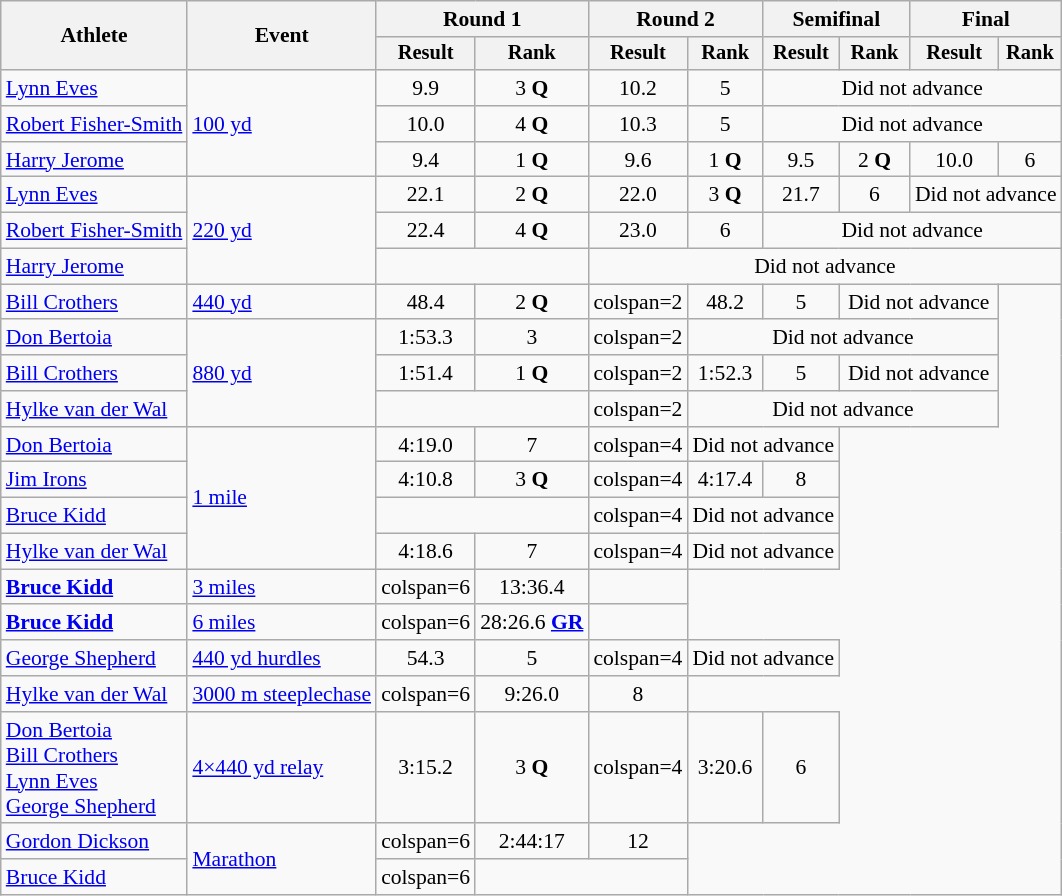<table class=wikitable style=font-size:90%>
<tr>
<th rowspan=2>Athlete</th>
<th rowspan=2>Event</th>
<th colspan=2>Round 1</th>
<th colspan=2>Round 2</th>
<th colspan=2>Semifinal</th>
<th colspan=2>Final</th>
</tr>
<tr style=font-size:95%>
<th>Result</th>
<th>Rank</th>
<th>Result</th>
<th>Rank</th>
<th>Result</th>
<th>Rank</th>
<th>Result</th>
<th>Rank</th>
</tr>
<tr align=center>
<td align=left><a href='#'>Lynn Eves</a></td>
<td align=left rowspan=3><a href='#'>100 yd</a></td>
<td>9.9</td>
<td>3 <strong>Q</strong></td>
<td>10.2</td>
<td>5</td>
<td colspan=4>Did not advance</td>
</tr>
<tr align=center>
<td align=left><a href='#'>Robert Fisher-Smith</a></td>
<td>10.0</td>
<td>4 <strong>Q</strong></td>
<td>10.3</td>
<td>5</td>
<td colspan=4>Did not advance</td>
</tr>
<tr align=center>
<td align=left><a href='#'>Harry Jerome</a></td>
<td>9.4</td>
<td>1 <strong>Q</strong></td>
<td>9.6</td>
<td>1 <strong>Q</strong></td>
<td>9.5</td>
<td>2 <strong>Q</strong></td>
<td>10.0</td>
<td>6</td>
</tr>
<tr align=center>
<td align=left><a href='#'>Lynn Eves</a></td>
<td align=left rowspan=3><a href='#'>220 yd</a></td>
<td>22.1</td>
<td>2 <strong>Q</strong></td>
<td>22.0</td>
<td>3 <strong>Q</strong></td>
<td>21.7</td>
<td>6</td>
<td colspan=2>Did not advance</td>
</tr>
<tr align=center>
<td align=left><a href='#'>Robert Fisher-Smith</a></td>
<td>22.4</td>
<td>4 <strong>Q</strong></td>
<td>23.0</td>
<td>6</td>
<td colspan=4>Did not advance</td>
</tr>
<tr align=center>
<td align=left><a href='#'>Harry Jerome</a></td>
<td colspan=2></td>
<td colspan=6>Did not advance</td>
</tr>
<tr align=center>
<td align=left><a href='#'>Bill Crothers</a></td>
<td align=left><a href='#'>440 yd</a></td>
<td>48.4</td>
<td>2 <strong>Q</strong></td>
<td>colspan=2 </td>
<td>48.2</td>
<td>5</td>
<td colspan=2>Did not advance</td>
</tr>
<tr align=center>
<td align=left><a href='#'>Don Bertoia</a></td>
<td align=left rowspan=3><a href='#'>880 yd</a></td>
<td>1:53.3</td>
<td>3</td>
<td>colspan=2 </td>
<td colspan=4>Did not advance</td>
</tr>
<tr align=center>
<td align=left><a href='#'>Bill Crothers</a></td>
<td>1:51.4</td>
<td>1 <strong>Q</strong></td>
<td>colspan=2 </td>
<td>1:52.3</td>
<td>5</td>
<td colspan=2>Did not advance</td>
</tr>
<tr align=center>
<td align=left><a href='#'>Hylke van der Wal</a></td>
<td colspan=2></td>
<td>colspan=2 </td>
<td colspan=4>Did not advance</td>
</tr>
<tr align=center>
<td align=left><a href='#'>Don Bertoia</a></td>
<td align=left rowspan=4><a href='#'>1 mile</a></td>
<td>4:19.0</td>
<td>7</td>
<td>colspan=4 </td>
<td colspan=2>Did not advance</td>
</tr>
<tr align=center>
<td align=left><a href='#'>Jim Irons</a></td>
<td>4:10.8</td>
<td>3 <strong>Q</strong></td>
<td>colspan=4 </td>
<td>4:17.4</td>
<td>8</td>
</tr>
<tr align=center>
<td align=left><a href='#'>Bruce Kidd</a></td>
<td colspan=2></td>
<td>colspan=4 </td>
<td colspan=2>Did not advance</td>
</tr>
<tr align=center>
<td align=left><a href='#'>Hylke van der Wal</a></td>
<td>4:18.6</td>
<td>7</td>
<td>colspan=4 </td>
<td colspan=2>Did not advance</td>
</tr>
<tr align=center>
<td align=left><strong><a href='#'>Bruce Kidd</a></strong></td>
<td align=left><a href='#'>3 miles</a></td>
<td>colspan=6 </td>
<td>13:36.4</td>
<td></td>
</tr>
<tr align=center>
<td align=left><strong><a href='#'>Bruce Kidd</a></strong></td>
<td align=left><a href='#'>6 miles</a></td>
<td>colspan=6 </td>
<td>28:26.6 <strong><a href='#'>GR</a></strong></td>
<td></td>
</tr>
<tr align=center>
<td align=left><a href='#'>George Shepherd</a></td>
<td align=left><a href='#'>440 yd hurdles</a></td>
<td>54.3</td>
<td>5</td>
<td>colspan=4 </td>
<td colspan=2>Did not advance</td>
</tr>
<tr align=center>
<td align=left><a href='#'>Hylke van der Wal</a></td>
<td align=left><a href='#'>3000 m steeplechase</a></td>
<td>colspan=6 </td>
<td>9:26.0</td>
<td>8</td>
</tr>
<tr align=center>
<td align=left><a href='#'>Don Bertoia</a><br><a href='#'>Bill Crothers</a><br><a href='#'>Lynn Eves</a><br><a href='#'>George Shepherd</a></td>
<td align=left><a href='#'>4×440 yd relay</a></td>
<td>3:15.2</td>
<td>3 <strong>Q</strong></td>
<td>colspan=4 </td>
<td>3:20.6</td>
<td>6</td>
</tr>
<tr align=center>
<td align=left><a href='#'>Gordon Dickson</a></td>
<td align=left rowspan=2><a href='#'>Marathon</a></td>
<td>colspan=6 </td>
<td>2:44:17</td>
<td>12</td>
</tr>
<tr align=center>
<td align=left><a href='#'>Bruce Kidd</a></td>
<td>colspan=6 </td>
<td colspan=2></td>
</tr>
</table>
